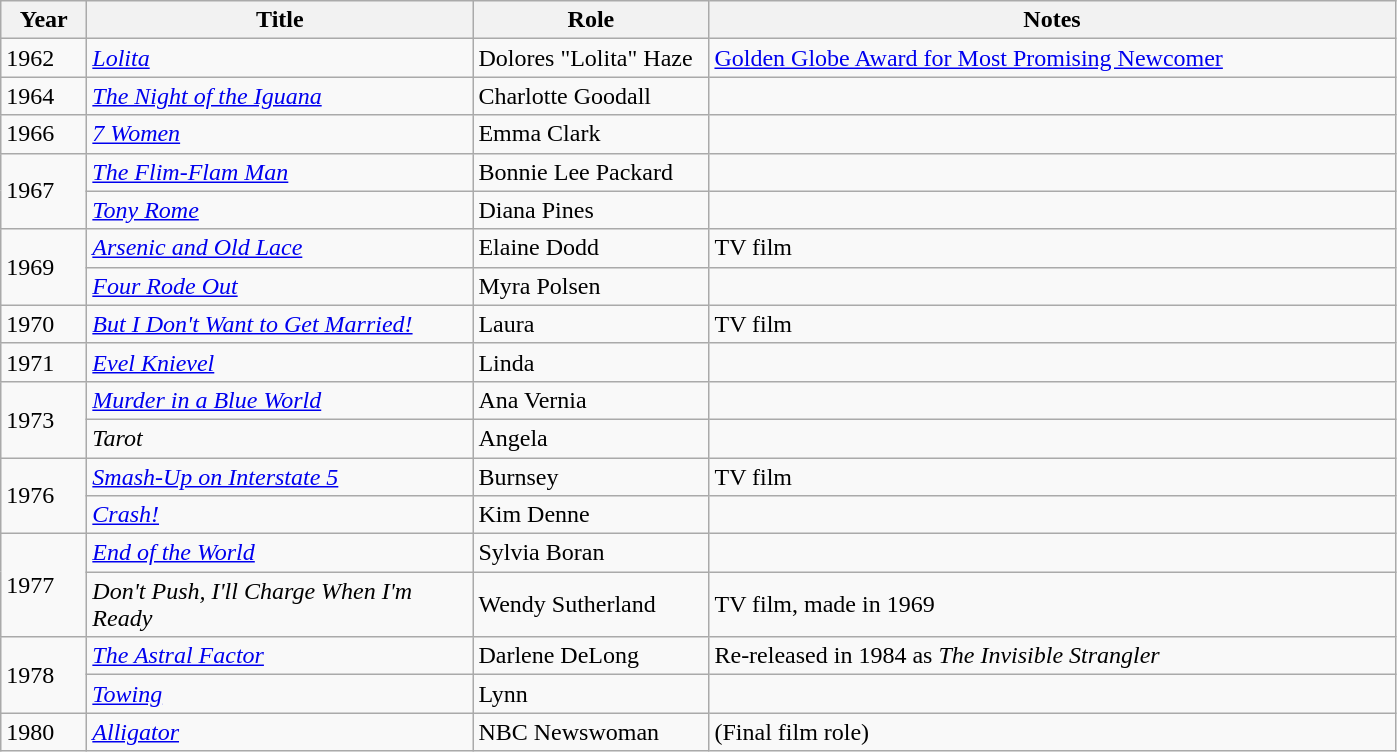<table class="wikitable sortable">
<tr>
<th style="width:50px;">Year</th>
<th style="width:250px;">Title</th>
<th style="width:150px;">Role</th>
<th style="width:450px;">Notes</th>
</tr>
<tr>
<td>1962</td>
<td><em><a href='#'>Lolita</a></em></td>
<td>Dolores "Lolita" Haze</td>
<td><a href='#'>Golden Globe Award for Most Promising Newcomer</a></td>
</tr>
<tr>
<td>1964</td>
<td><em><a href='#'>The Night of the Iguana</a></em></td>
<td>Charlotte Goodall</td>
<td></td>
</tr>
<tr>
<td>1966</td>
<td><em><a href='#'>7 Women</a></em></td>
<td>Emma Clark</td>
<td></td>
</tr>
<tr>
<td rowspan="2">1967</td>
<td><em><a href='#'>The Flim-Flam Man</a></em></td>
<td>Bonnie Lee Packard</td>
<td></td>
</tr>
<tr>
<td><em><a href='#'>Tony Rome</a></em></td>
<td>Diana Pines</td>
<td></td>
</tr>
<tr>
<td rowspan="2">1969</td>
<td><em><a href='#'>Arsenic and Old Lace</a></em></td>
<td>Elaine Dodd</td>
<td>TV film</td>
</tr>
<tr>
<td><em><a href='#'>Four Rode Out</a></em></td>
<td>Myra Polsen</td>
<td></td>
</tr>
<tr>
<td>1970</td>
<td><em><a href='#'>But I Don't Want to Get Married!</a></em></td>
<td>Laura</td>
<td>TV film</td>
</tr>
<tr>
<td>1971</td>
<td><em><a href='#'>Evel Knievel</a></em></td>
<td>Linda</td>
<td></td>
</tr>
<tr>
<td rowspan="2">1973</td>
<td><em><a href='#'>Murder in a Blue World</a></em></td>
<td>Ana Vernia</td>
<td></td>
</tr>
<tr>
<td><em>Tarot</em></td>
<td>Angela</td>
<td></td>
</tr>
<tr>
<td rowspan="2">1976</td>
<td><em><a href='#'>Smash-Up on Interstate 5</a></em></td>
<td>Burnsey</td>
<td>TV film</td>
</tr>
<tr>
<td><em><a href='#'>Crash!</a></em></td>
<td>Kim Denne</td>
<td></td>
</tr>
<tr>
<td rowspan="2">1977</td>
<td><em><a href='#'>End of the World</a></em></td>
<td>Sylvia Boran</td>
<td></td>
</tr>
<tr>
<td><em>Don't Push, I'll Charge When I'm Ready</em></td>
<td>Wendy Sutherland</td>
<td>TV film, made in 1969</td>
</tr>
<tr>
<td rowspan="2">1978</td>
<td><em><a href='#'>The Astral Factor</a></em></td>
<td>Darlene DeLong</td>
<td>Re-released in 1984 as <em>The Invisible Strangler</em></td>
</tr>
<tr>
<td><em><a href='#'>Towing</a></em></td>
<td>Lynn</td>
<td></td>
</tr>
<tr>
<td>1980</td>
<td><em><a href='#'>Alligator</a></em></td>
<td>NBC Newswoman</td>
<td>(Final film role)</td>
</tr>
</table>
